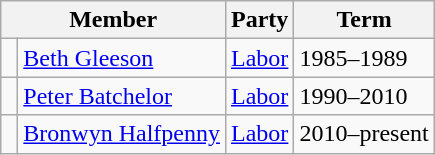<table class="wikitable">
<tr>
<th colspan=2>Member</th>
<th>Party</th>
<th>Term</th>
</tr>
<tr>
<td> </td>
<td><a href='#'>Beth Gleeson</a></td>
<td><a href='#'>Labor</a></td>
<td>1985–1989</td>
</tr>
<tr>
<td> </td>
<td><a href='#'>Peter Batchelor</a></td>
<td><a href='#'>Labor</a></td>
<td>1990–2010</td>
</tr>
<tr>
<td> </td>
<td><a href='#'>Bronwyn Halfpenny</a></td>
<td><a href='#'>Labor</a></td>
<td>2010–present</td>
</tr>
</table>
